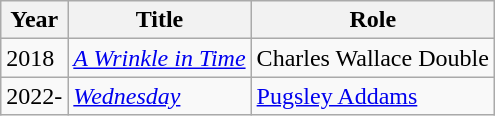<table class="wikitable sortable">
<tr>
<th>Year</th>
<th>Title</th>
<th>Role</th>
</tr>
<tr>
<td>2018</td>
<td><em><a href='#'>A Wrinkle in Time</a></em></td>
<td>Charles Wallace Double</td>
</tr>
<tr>
<td>2022-</td>
<td><em><a href='#'>Wednesday</a></em></td>
<td><a href='#'>Pugsley Addams</a></td>
</tr>
</table>
